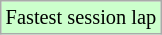<table class="wikitable" style="font-size: 85%;">
<tr style="background:#ccffcc;">
<td>Fastest session lap</td>
</tr>
</table>
